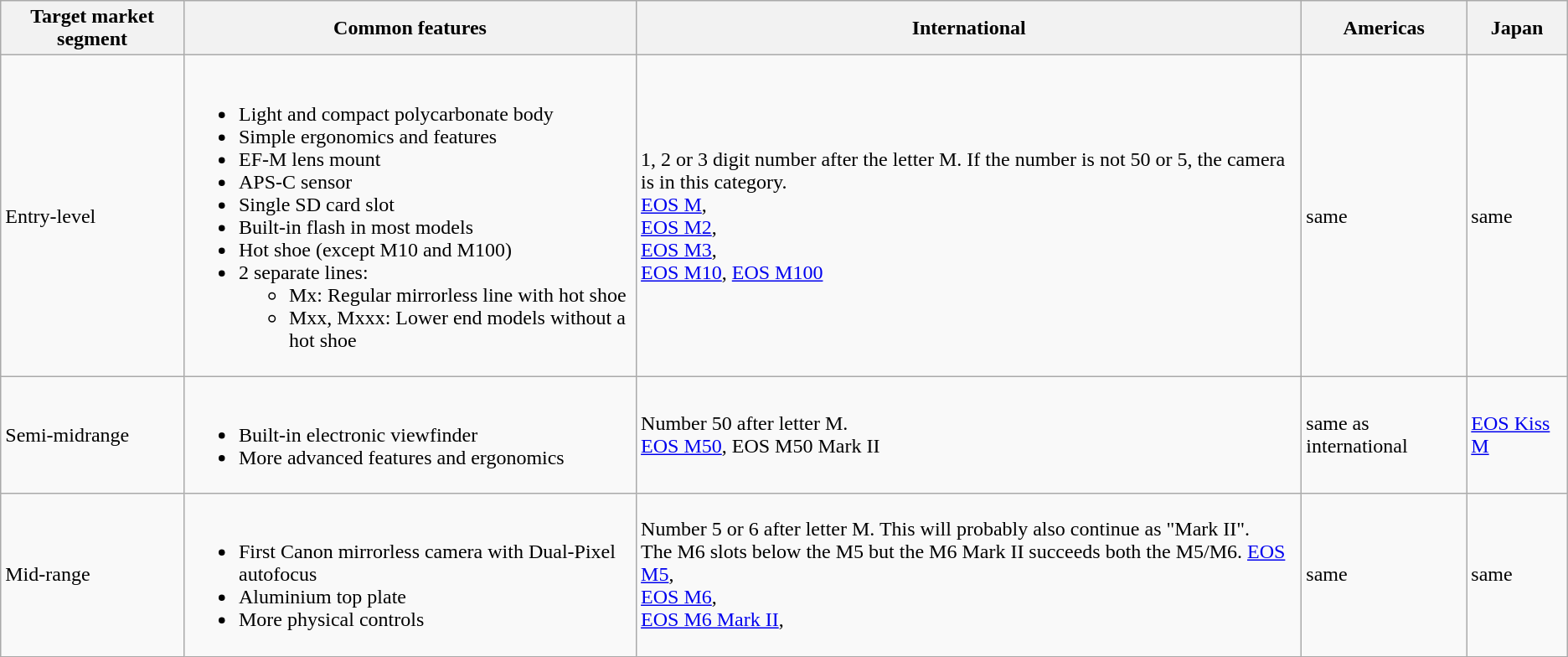<table class="wikitable">
<tr>
<th>Target market segment</th>
<th>Common features</th>
<th>International</th>
<th>Americas</th>
<th>Japan</th>
</tr>
<tr>
<td>Entry-level</td>
<td><br><ul><li>Light and compact polycarbonate body</li><li>Simple ergonomics and features</li><li>EF-M lens mount</li><li>APS-C sensor</li><li>Single SD card slot</li><li>Built-in flash in most models</li><li>Hot shoe (except M10 and M100)</li><li>2 separate lines:<ul><li>Mx: Regular mirrorless line with hot shoe</li><li>Mxx, Mxxx: Lower end models without a hot shoe</li></ul></li></ul></td>
<td>1, 2 or 3 digit number after the letter M. If the number is not 50 or 5, the camera is in this category.<br><a href='#'>EOS M</a>,<br><a href='#'>EOS M2</a>,<br><a href='#'>EOS M3</a>,<br><a href='#'>EOS M10</a>, <a href='#'>EOS M100</a></td>
<td>same</td>
<td>same</td>
</tr>
<tr>
<td>Semi-midrange</td>
<td><br><ul><li>Built-in electronic viewfinder</li><li>More advanced features and ergonomics</li></ul></td>
<td>Number 50 after letter M.<br><a href='#'>EOS M50</a>, EOS M50 Mark II</td>
<td>same as international</td>
<td><a href='#'>EOS Kiss M</a></td>
</tr>
<tr>
<td>Mid-range</td>
<td><br><ul><li>First Canon mirrorless camera with Dual-Pixel autofocus</li><li>Aluminium top plate</li><li>More physical controls</li></ul></td>
<td>Number 5 or 6 after letter M. This will probably also continue as "Mark II".<br>The M6 slots below the M5 but the M6 Mark II succeeds both the M5/M6.
<a href='#'>EOS M5</a>,<br><a href='#'>EOS M6</a>,<br><a href='#'>EOS M6 Mark II</a>,</td>
<td>same</td>
<td>same</td>
</tr>
</table>
